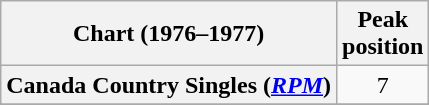<table class="wikitable sortable plainrowheaders" style="text-align:center">
<tr>
<th scope="col">Chart (1976–1977)</th>
<th scope="col">Peak<br> position</th>
</tr>
<tr>
<th scope="row">Canada Country Singles (<em><a href='#'>RPM</a></em>)</th>
<td align="center">7</td>
</tr>
<tr>
</tr>
<tr>
</tr>
</table>
